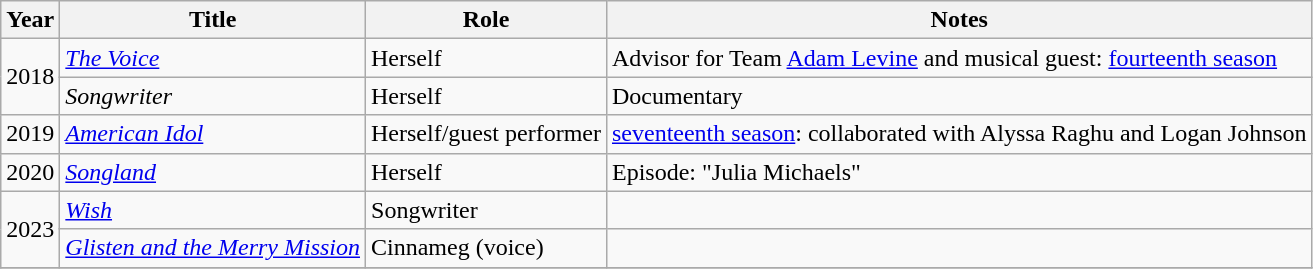<table class="wikitable sortable">
<tr>
<th>Year</th>
<th>Title</th>
<th>Role</th>
<th class="unsortable">Notes</th>
</tr>
<tr>
<td rowspan="2">2018</td>
<td><em><a href='#'>The Voice</a></em></td>
<td>Herself</td>
<td>Advisor for Team <a href='#'>Adam Levine</a> and musical guest: <a href='#'>fourteenth season</a></td>
</tr>
<tr>
<td><em>Songwriter</em></td>
<td>Herself</td>
<td>Documentary</td>
</tr>
<tr>
<td>2019</td>
<td><em><a href='#'>American Idol</a></em></td>
<td>Herself/guest performer</td>
<td><a href='#'>seventeenth season</a>: collaborated with Alyssa Raghu and Logan Johnson</td>
</tr>
<tr>
<td>2020</td>
<td><em><a href='#'>Songland</a></em></td>
<td>Herself</td>
<td>Episode: "Julia Michaels"</td>
</tr>
<tr>
<td rowspan="2">2023</td>
<td><em><a href='#'>Wish</a></em></td>
<td>Songwriter</td>
<td></td>
</tr>
<tr>
<td><em><a href='#'>Glisten and the Merry Mission</a></em></td>
<td>Cinnameg (voice)</td>
<td></td>
</tr>
<tr>
</tr>
</table>
